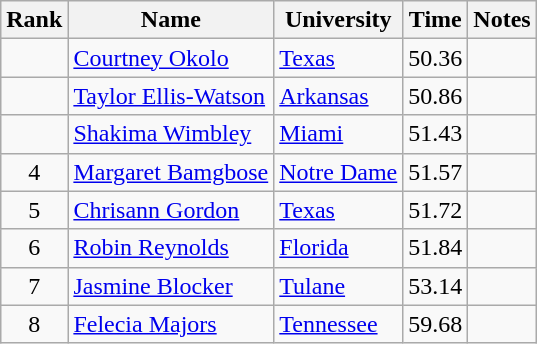<table class="wikitable sortable" style="text-align:center">
<tr>
<th>Rank</th>
<th>Name</th>
<th>University</th>
<th>Time</th>
<th>Notes</th>
</tr>
<tr>
<td></td>
<td align=left><a href='#'>Courtney Okolo</a></td>
<td align=left><a href='#'>Texas</a></td>
<td>50.36</td>
<td></td>
</tr>
<tr>
<td></td>
<td align=left><a href='#'>Taylor Ellis-Watson</a></td>
<td align=left><a href='#'>Arkansas</a></td>
<td>50.86</td>
<td></td>
</tr>
<tr>
<td></td>
<td align=left><a href='#'>Shakima Wimbley</a></td>
<td align=left><a href='#'>Miami</a></td>
<td>51.43</td>
<td></td>
</tr>
<tr>
<td>4</td>
<td align=left><a href='#'>Margaret Bamgbose</a></td>
<td align=left><a href='#'>Notre Dame</a></td>
<td>51.57</td>
<td></td>
</tr>
<tr>
<td>5</td>
<td align=left><a href='#'>Chrisann Gordon</a> </td>
<td align=left><a href='#'>Texas</a></td>
<td>51.72</td>
<td></td>
</tr>
<tr>
<td>6</td>
<td align=left><a href='#'>Robin Reynolds</a></td>
<td align=left><a href='#'>Florida</a></td>
<td>51.84</td>
<td></td>
</tr>
<tr>
<td>7</td>
<td align=left><a href='#'>Jasmine Blocker</a></td>
<td align=left><a href='#'>Tulane</a></td>
<td>53.14</td>
<td></td>
</tr>
<tr>
<td>8</td>
<td align=left><a href='#'>Felecia Majors</a></td>
<td align=left><a href='#'>Tennessee</a></td>
<td>59.68</td>
<td></td>
</tr>
</table>
